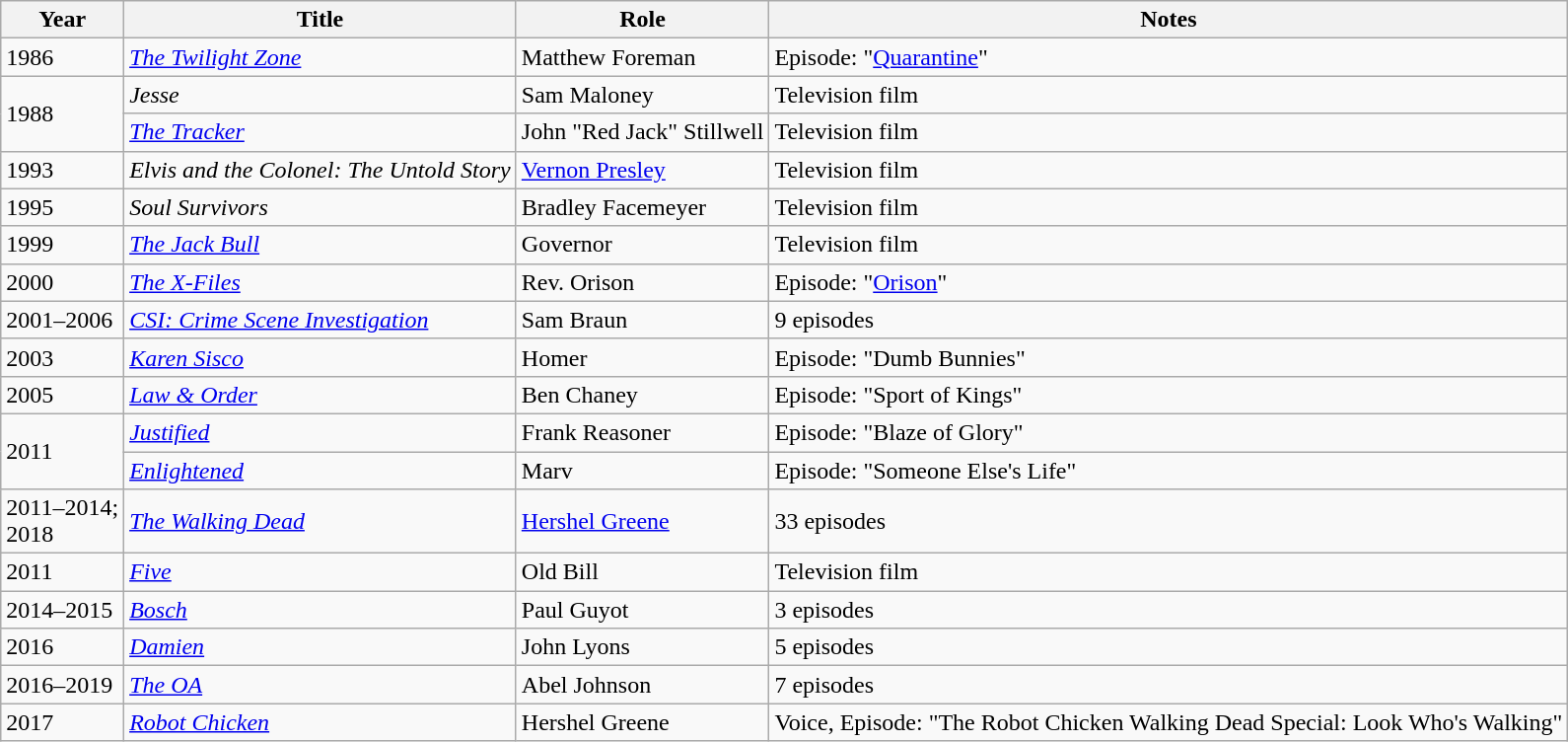<table class="wikitable sortable">
<tr>
<th>Year</th>
<th>Title</th>
<th>Role</th>
<th class="unsortable">Notes</th>
</tr>
<tr>
<td>1986</td>
<td><em><a href='#'>The Twilight Zone</a></em></td>
<td>Matthew Foreman</td>
<td>Episode: "<a href='#'>Quarantine</a>"</td>
</tr>
<tr>
<td rowspan="2">1988</td>
<td><em>Jesse</em></td>
<td>Sam Maloney</td>
<td>Television film</td>
</tr>
<tr>
<td><em><a href='#'>The Tracker</a></em></td>
<td>John "Red Jack" Stillwell</td>
<td>Television film</td>
</tr>
<tr>
<td>1993</td>
<td><em>Elvis and the Colonel: The Untold Story</em></td>
<td><a href='#'>Vernon Presley</a></td>
<td>Television film</td>
</tr>
<tr>
<td>1995</td>
<td><em>Soul Survivors</em></td>
<td>Bradley Facemeyer</td>
<td>Television film</td>
</tr>
<tr>
<td>1999</td>
<td><em><a href='#'>The Jack Bull</a></em></td>
<td>Governor</td>
<td>Television film</td>
</tr>
<tr>
<td>2000</td>
<td><em><a href='#'>The X-Files</a></em></td>
<td>Rev. Orison</td>
<td>Episode: "<a href='#'>Orison</a>"</td>
</tr>
<tr>
<td>2001–2006</td>
<td><em><a href='#'>CSI: Crime Scene Investigation</a></em></td>
<td>Sam Braun</td>
<td>9 episodes</td>
</tr>
<tr>
<td>2003</td>
<td><em><a href='#'>Karen Sisco</a></em></td>
<td>Homer</td>
<td>Episode: "Dumb Bunnies"</td>
</tr>
<tr>
<td>2005</td>
<td><em><a href='#'>Law & Order</a></em></td>
<td>Ben Chaney</td>
<td>Episode: "Sport of Kings"</td>
</tr>
<tr>
<td rowspan="2">2011</td>
<td><em><a href='#'>Justified</a></em></td>
<td>Frank Reasoner</td>
<td>Episode: "Blaze of Glory"</td>
</tr>
<tr>
<td><em><a href='#'>Enlightened</a></em></td>
<td>Marv</td>
<td>Episode: "Someone Else's Life"</td>
</tr>
<tr>
<td>2011–2014; <br> 2018</td>
<td><em><a href='#'>The Walking Dead</a></em></td>
<td><a href='#'>Hershel Greene</a></td>
<td>33 episodes</td>
</tr>
<tr>
<td>2011</td>
<td><em><a href='#'>Five</a></em></td>
<td>Old Bill</td>
<td>Television film</td>
</tr>
<tr>
<td>2014–2015</td>
<td><em><a href='#'>Bosch</a></em></td>
<td>Paul Guyot</td>
<td>3 episodes</td>
</tr>
<tr>
<td>2016</td>
<td><em><a href='#'>Damien</a></em></td>
<td>John Lyons</td>
<td>5 episodes</td>
</tr>
<tr>
<td>2016–2019</td>
<td><em><a href='#'>The OA</a></em></td>
<td>Abel Johnson</td>
<td>7 episodes</td>
</tr>
<tr>
<td>2017</td>
<td><em><a href='#'>Robot Chicken</a></em></td>
<td>Hershel Greene</td>
<td>Voice, Episode: "The Robot Chicken Walking Dead Special: Look Who's Walking"</td>
</tr>
</table>
